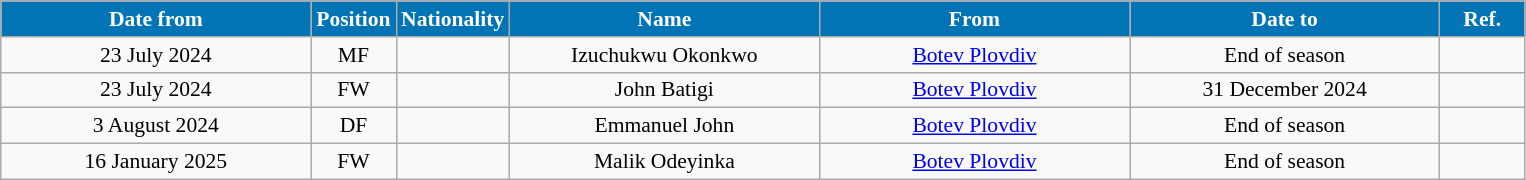<table class="wikitable"  style="text-align:center; font-size:90%; ">
<tr>
<th style="background:#0174B5; color:#FFFFFF; width:200px;">Date from</th>
<th style="background:#0174B5; color:#FFFFFF; width:50px;">Position</th>
<th style="background:#0174B5; color:#FFFFFF; width:50px;">Nationality</th>
<th style="background:#0174B5; color:#FFFFFF; width:200px;">Name</th>
<th style="background:#0174B5; color:#FFFFFF; width:200px;">From</th>
<th style="background:#0174B5; color:#FFFFFF; width:200px;">Date to</th>
<th style="background:#0174B5; color:#FFFFFF; width:50px;">Ref.</th>
</tr>
<tr>
<td>23 July 2024</td>
<td>MF</td>
<td></td>
<td>Izuchukwu Okonkwo</td>
<td><a href='#'>Botev Plovdiv</a></td>
<td>End of season</td>
<td></td>
</tr>
<tr>
<td>23 July 2024</td>
<td>FW</td>
<td></td>
<td>John Batigi</td>
<td><a href='#'>Botev Plovdiv</a></td>
<td>31 December 2024</td>
<td></td>
</tr>
<tr>
<td>3 August 2024</td>
<td>DF</td>
<td></td>
<td>Emmanuel John</td>
<td><a href='#'>Botev Plovdiv</a></td>
<td>End of season</td>
<td></td>
</tr>
<tr>
<td>16 January 2025</td>
<td>FW</td>
<td></td>
<td>Malik Odeyinka</td>
<td><a href='#'>Botev Plovdiv</a></td>
<td>End of season</td>
<td></td>
</tr>
</table>
